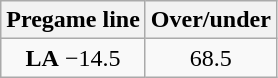<table class="wikitable">
<tr align="center">
<th style=>Pregame line</th>
<th style=>Over/under</th>
</tr>
<tr align="center">
<td><strong>LA</strong> −14.5</td>
<td>68.5</td>
</tr>
</table>
